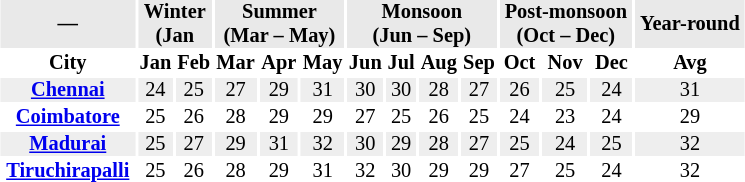<table class="toc" cellpadding=0 cellspacing=2 width=500px style="float:center; margin:1em 1em 1em 1em; padding:0.5e text-align:left; clear:all; margin-left:3px; font-size:85%">
<tr align=center style="background:#e9e9e9;">
<td colspan=1 abbr=""><strong>—</strong></td>
<th colspan=2 abbr="winter">Winter<br>(Jan<br></th>
<th colspan=3 abbr="summer">Summer<br>(Mar – May)</th>
<th colspan=4 abbr="monsoon">Monsoon<br>(Jun – Sep)</th>
<th colspan=3 abbr="post-monsoon">Post-monsoon<br>(Oct – Dec)</th>
<th colspan=1 abbr="year-round">Year-round</th>
</tr>
<tr align=center>
<th>City</th>
<th abbr="January">Jan</th>
<th abbr="February">Feb</th>
<th abbr="March">Mar</th>
<th abbr="April">Apr</th>
<th>May</th>
<th abbr="June">Jun</th>
<th abbr="July">Jul</th>
<th abbr="August">Aug</th>
<th abbr="September">Sep</th>
<th abbr="October">Oct</th>
<th abbr="November">Nov</th>
<th abbr="December">Dec</th>
<th abbr="Average">Avg</th>
</tr>
<tr align="center" bgcolor="#eeeeee">
<th><a href='#'>Chennai</a></th>
<td>24</td>
<td>25</td>
<td>27</td>
<td>29</td>
<td>31</td>
<td>30</td>
<td>30</td>
<td>28</td>
<td>27</td>
<td>26</td>
<td>25</td>
<td>24</td>
<td>31</td>
</tr>
<tr align="center">
<th><a href='#'>Coimbatore</a></th>
<td>25</td>
<td>26</td>
<td>28</td>
<td>29</td>
<td>29</td>
<td>27</td>
<td>25</td>
<td>26</td>
<td>25</td>
<td>24</td>
<td>23</td>
<td>24</td>
<td>29</td>
</tr>
<tr align="center" bgcolor="#eeeeee">
<th><a href='#'>Madurai</a></th>
<td>25</td>
<td>27</td>
<td>29</td>
<td>31</td>
<td>32</td>
<td>30</td>
<td>29</td>
<td>28</td>
<td>27</td>
<td>25</td>
<td>24</td>
<td>25</td>
<td>32</td>
</tr>
<tr align="center">
<th><a href='#'>Tiruchirapalli</a></th>
<td>25</td>
<td>26</td>
<td>28</td>
<td>29</td>
<td>31</td>
<td>32</td>
<td>30</td>
<td>29</td>
<td>29</td>
<td>27</td>
<td>25</td>
<td>24</td>
<td>32</td>
</tr>
</table>
